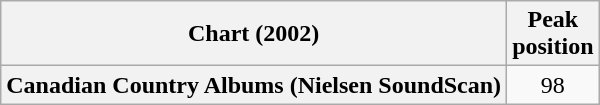<table class="wikitable plainrowheaders">
<tr>
<th>Chart (2002)</th>
<th>Peak<br>position</th>
</tr>
<tr>
<th scope="row">Canadian Country Albums (Nielsen SoundScan)</th>
<td align=center>98</td>
</tr>
</table>
